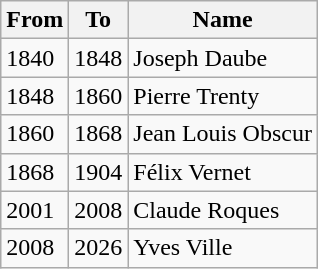<table class="wikitable">
<tr>
<th>From</th>
<th>To</th>
<th>Name</th>
</tr>
<tr>
<td>1840</td>
<td>1848</td>
<td>Joseph Daube</td>
</tr>
<tr>
<td>1848</td>
<td>1860</td>
<td>Pierre Trenty</td>
</tr>
<tr>
<td>1860</td>
<td>1868</td>
<td>Jean Louis Obscur</td>
</tr>
<tr>
<td>1868</td>
<td>1904</td>
<td>Félix Vernet</td>
</tr>
<tr>
<td>2001</td>
<td>2008</td>
<td>Claude Roques</td>
</tr>
<tr>
<td>2008</td>
<td>2026</td>
<td>Yves Ville</td>
</tr>
</table>
